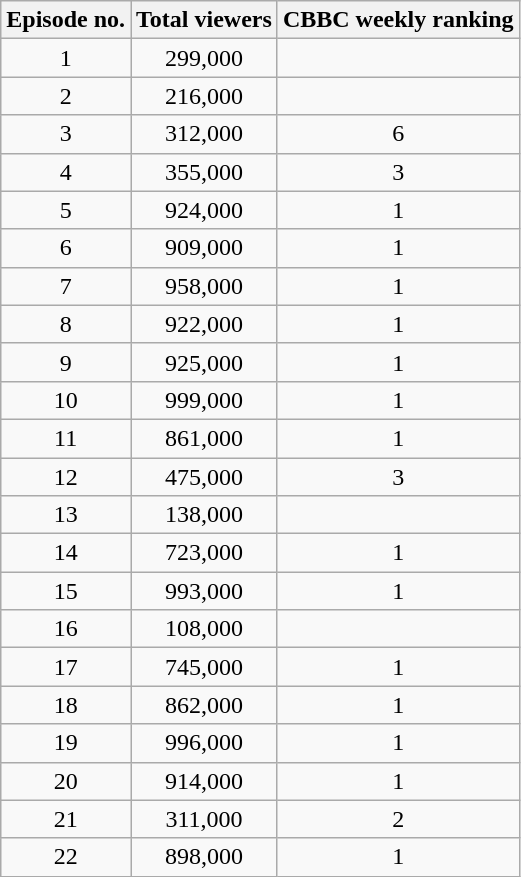<table class="wikitable" style="text-align:center;">
<tr>
<th>Episode no.</th>
<th>Total viewers</th>
<th>CBBC weekly ranking</th>
</tr>
<tr>
<td>1</td>
<td>299,000</td>
<td></td>
</tr>
<tr>
<td>2</td>
<td>216,000</td>
<td></td>
</tr>
<tr>
<td>3</td>
<td>312,000</td>
<td>6</td>
</tr>
<tr>
<td>4</td>
<td>355,000</td>
<td>3</td>
</tr>
<tr>
<td>5</td>
<td>924,000</td>
<td>1</td>
</tr>
<tr>
<td>6</td>
<td>909,000</td>
<td>1</td>
</tr>
<tr>
<td>7</td>
<td>958,000</td>
<td>1</td>
</tr>
<tr>
<td>8</td>
<td>922,000</td>
<td>1</td>
</tr>
<tr>
<td>9</td>
<td>925,000</td>
<td>1</td>
</tr>
<tr>
<td>10</td>
<td>999,000</td>
<td>1</td>
</tr>
<tr>
<td>11</td>
<td>861,000</td>
<td>1</td>
</tr>
<tr>
<td>12</td>
<td>475,000</td>
<td>3</td>
</tr>
<tr>
<td>13</td>
<td>138,000</td>
<td></td>
</tr>
<tr>
<td>14</td>
<td>723,000</td>
<td>1</td>
</tr>
<tr>
<td>15</td>
<td>993,000</td>
<td>1</td>
</tr>
<tr>
<td>16</td>
<td>108,000</td>
<td></td>
</tr>
<tr>
<td>17</td>
<td>745,000</td>
<td>1</td>
</tr>
<tr>
<td>18</td>
<td>862,000</td>
<td>1</td>
</tr>
<tr>
<td>19</td>
<td>996,000</td>
<td>1</td>
</tr>
<tr>
<td>20</td>
<td>914,000</td>
<td>1</td>
</tr>
<tr>
<td>21</td>
<td>311,000</td>
<td>2</td>
</tr>
<tr>
<td>22</td>
<td>898,000</td>
<td>1</td>
</tr>
</table>
